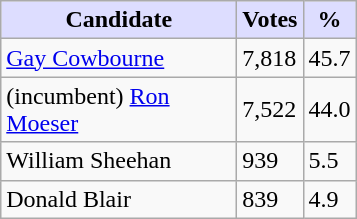<table class="wikitable">
<tr>
<th style="background:#ddf; width:150px;">Candidate</th>
<th style="background:#ddf;">Votes</th>
<th style="background:#ddf;">%</th>
</tr>
<tr>
<td><a href='#'>Gay Cowbourne</a></td>
<td>7,818</td>
<td>45.7</td>
</tr>
<tr>
<td>(incumbent) <a href='#'>Ron Moeser</a></td>
<td>7,522</td>
<td>44.0</td>
</tr>
<tr>
<td>William Sheehan</td>
<td>939</td>
<td>5.5</td>
</tr>
<tr>
<td>Donald Blair</td>
<td>839</td>
<td>4.9</td>
</tr>
</table>
